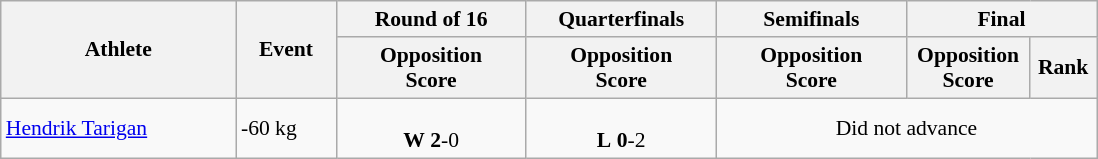<table class=wikitable style="font-size:90%; text-align:center">
<tr>
<th width=150 rowspan="2">Athlete</th>
<th width=60 rowspan="2">Event</th>
<th width=120>Round of 16</th>
<th width=120>Quarterfinals</th>
<th width=120>Semifinals</th>
<th width=120 colspan="2">Final</th>
</tr>
<tr>
<th>Opposition<br>Score</th>
<th>Opposition<br>Score</th>
<th>Opposition<br>Score</th>
<th>Opposition<br>Score</th>
<th>Rank</th>
</tr>
<tr>
<td align=left><a href='#'>Hendrik Tarigan</a></td>
<td align=left>-60 kg</td>
<td> <br><strong>W</strong> <strong>2</strong>-0</td>
<td><br><strong>L</strong> <strong>0</strong>-2</td>
<td colspan="3" align="center">Did not advance</td>
</tr>
</table>
